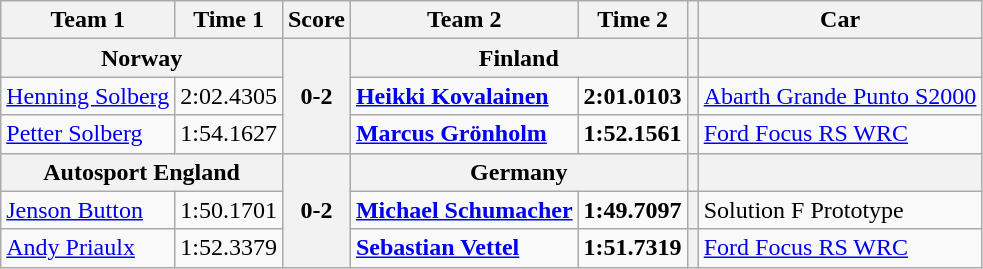<table class="wikitable">
<tr>
<th>Team 1</th>
<th>Time 1</th>
<th>Score</th>
<th>Team 2</th>
<th>Time 2</th>
<th></th>
<th>Car</th>
</tr>
<tr>
<th colspan=2> Norway</th>
<th rowspan=3>0-2</th>
<th colspan=2> <strong>Finland</strong></th>
<th></th>
<th></th>
</tr>
<tr>
<td><a href='#'>Henning Solberg</a></td>
<td>2:02.4305</td>
<td><strong><a href='#'>Heikki Kovalainen</a></strong></td>
<td><strong>2:01.0103</strong></td>
<th></th>
<td><a href='#'>Abarth Grande Punto S2000</a></td>
</tr>
<tr>
<td><a href='#'>Petter Solberg</a></td>
<td>1:54.1627</td>
<td><strong><a href='#'>Marcus Grönholm</a></strong></td>
<td><strong>1:52.1561</strong></td>
<th></th>
<td><a href='#'>Ford Focus RS WRC</a></td>
</tr>
<tr>
<th colspan=2> Autosport England</th>
<th rowspan=3>0-2</th>
<th colspan=2> <strong>Germany</strong></th>
<th></th>
<th></th>
</tr>
<tr>
<td><a href='#'>Jenson Button</a></td>
<td>1:50.1701</td>
<td><strong><a href='#'>Michael Schumacher</a></strong></td>
<td><strong>1:49.7097</strong></td>
<th></th>
<td>Solution F Prototype</td>
</tr>
<tr>
<td><a href='#'>Andy Priaulx</a></td>
<td>1:52.3379</td>
<td><strong><a href='#'>Sebastian Vettel</a></strong></td>
<td><strong>1:51.7319</strong></td>
<th></th>
<td><a href='#'>Ford Focus RS WRC</a></td>
</tr>
</table>
